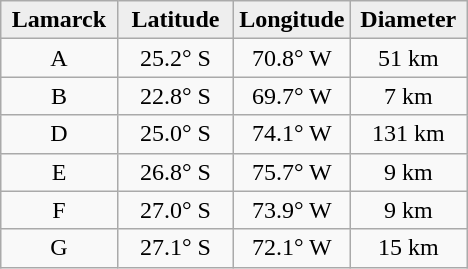<table class="wikitable">
<tr>
<th width="25%" style="background:#eeeeee;">Lamarck</th>
<th width="25%" style="background:#eeeeee;">Latitude</th>
<th width="25%" style="background:#eeeeee;">Longitude</th>
<th width="25%" style="background:#eeeeee;">Diameter</th>
</tr>
<tr>
<td align="center">A</td>
<td align="center">25.2° S</td>
<td align="center">70.8° W</td>
<td align="center">51 km</td>
</tr>
<tr>
<td align="center">B</td>
<td align="center">22.8° S</td>
<td align="center">69.7° W</td>
<td align="center">7 km</td>
</tr>
<tr>
<td align="center">D</td>
<td align="center">25.0° S</td>
<td align="center">74.1° W</td>
<td align="center">131 km</td>
</tr>
<tr>
<td align="center">E</td>
<td align="center">26.8° S</td>
<td align="center">75.7° W</td>
<td align="center">9 km</td>
</tr>
<tr>
<td align="center">F</td>
<td align="center">27.0° S</td>
<td align="center">73.9° W</td>
<td align="center">9 km</td>
</tr>
<tr>
<td align="center">G</td>
<td align="center">27.1° S</td>
<td align="center">72.1° W</td>
<td align="center">15 km</td>
</tr>
</table>
